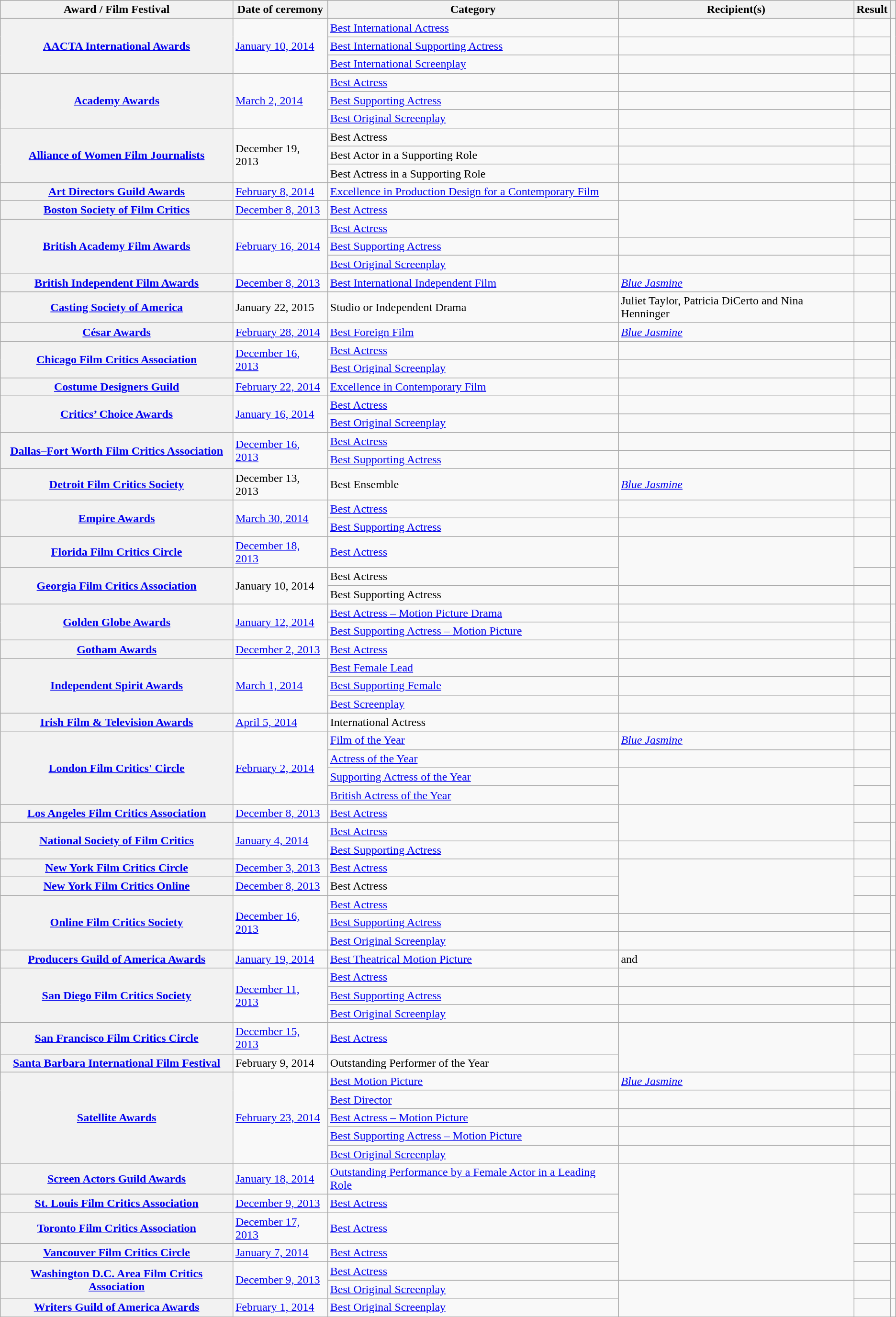<table class="wikitable plainrowheaders sortable">
<tr style="background:#ccc; text-align:center;">
<th scope="col">Award / Film Festival</th>
<th scope="col">Date of ceremony</th>
<th scope="col">Category</th>
<th scope="col">Recipient(s)</th>
<th scope="col">Result</th>
<th scope="col" class="unsortable"></th>
</tr>
<tr>
<th scope="row" rowspan="3"><a href='#'>AACTA International Awards</a></th>
<td rowspan=3><a href='#'>January 10, 2014</a></td>
<td><a href='#'>Best International Actress</a></td>
<td></td>
<td></td>
<td rowspan="3" style="text-align:center;"><br></td>
</tr>
<tr>
<td><a href='#'>Best International Supporting Actress</a></td>
<td></td>
<td></td>
</tr>
<tr>
<td><a href='#'>Best International Screenplay</a></td>
<td></td>
<td></td>
</tr>
<tr>
<th scope="row" rowspan="3"><a href='#'>Academy Awards</a></th>
<td rowspan="3"><a href='#'>March 2, 2014</a></td>
<td><a href='#'>Best Actress</a></td>
<td></td>
<td></td>
<td rowspan="3" style="text-align:center;"><br></td>
</tr>
<tr>
<td><a href='#'>Best Supporting Actress</a></td>
<td></td>
<td></td>
</tr>
<tr>
<td><a href='#'>Best Original Screenplay</a></td>
<td></td>
<td></td>
</tr>
<tr>
<th scope="row" rowspan="3"><a href='#'>Alliance of Women Film Journalists</a></th>
<td rowspan="3">December 19, 2013</td>
<td>Best Actress</td>
<td></td>
<td></td>
<td rowspan="3" style="text-align:center;"><br></td>
</tr>
<tr>
<td>Best Actor in a Supporting Role</td>
<td></td>
<td></td>
</tr>
<tr>
<td>Best Actress in a Supporting Role</td>
<td></td>
<td></td>
</tr>
<tr>
<th scope="row"><a href='#'>Art Directors Guild Awards</a></th>
<td><a href='#'>February 8, 2014</a></td>
<td><a href='#'>Excellence in Production Design for a Contemporary Film</a></td>
<td></td>
<td></td>
<td style="text-align:center;"></td>
</tr>
<tr>
<th scope="row"><a href='#'>Boston Society of Film Critics</a></th>
<td><a href='#'>December 8, 2013</a></td>
<td><a href='#'>Best Actress</a></td>
<td rowspan="2"></td>
<td></td>
<td style="text-align:center;"></td>
</tr>
<tr>
<th scope="row" rowspan="3"><a href='#'>British Academy Film Awards</a></th>
<td rowspan="3"><a href='#'>February 16, 2014</a></td>
<td><a href='#'>Best Actress</a></td>
<td></td>
<td rowspan="3" style="text-align:center;"><br></td>
</tr>
<tr>
<td><a href='#'>Best Supporting Actress</a></td>
<td></td>
<td></td>
</tr>
<tr>
<td><a href='#'>Best Original Screenplay</a></td>
<td></td>
<td></td>
</tr>
<tr>
<th scope="row"><a href='#'>British Independent Film Awards</a></th>
<td><a href='#'>December 8, 2013</a></td>
<td><a href='#'>Best International Independent Film</a></td>
<td><em><a href='#'>Blue Jasmine</a></em></td>
<td></td>
<td style="text-align:center;"></td>
</tr>
<tr>
<th scope="row"><a href='#'>Casting Society of America</a></th>
<td>January 22, 2015</td>
<td>Studio or Independent Drama</td>
<td>Juliet Taylor, Patricia DiCerto and Nina Henninger</td>
<td></td>
<td style="text-align:center;" rowspan=1></td>
</tr>
<tr>
<th scope="row"><a href='#'>César Awards</a></th>
<td><a href='#'>February 28, 2014</a></td>
<td><a href='#'>Best Foreign Film</a></td>
<td><em><a href='#'>Blue Jasmine</a></em></td>
<td></td>
<td style="text-align:center;"></td>
</tr>
<tr>
<th scope="row" rowspan="2"><a href='#'>Chicago Film Critics Association</a></th>
<td rowspan="2"><a href='#'>December 16, 2013</a></td>
<td><a href='#'>Best Actress</a></td>
<td></td>
<td></td>
<td rowspan="2" style="text-align:center;"><br></td>
</tr>
<tr>
<td><a href='#'>Best Original Screenplay</a></td>
<td></td>
<td></td>
</tr>
<tr>
<th scope="row"><a href='#'>Costume Designers Guild</a></th>
<td><a href='#'>February 22, 2014</a></td>
<td><a href='#'>Excellence in Contemporary Film</a></td>
<td></td>
<td></td>
<td style="text-align:center;"></td>
</tr>
<tr>
<th scope="row" rowspan="2"><a href='#'>Critics’ Choice Awards</a></th>
<td rowspan="2"><a href='#'>January 16, 2014</a></td>
<td><a href='#'>Best Actress</a></td>
<td></td>
<td></td>
<td rowspan="2" style="text-align:center;"><br></td>
</tr>
<tr>
<td><a href='#'>Best Original Screenplay</a></td>
<td></td>
<td></td>
</tr>
<tr>
<th scope="row" rowspan="2"><a href='#'>Dallas&ndash;Fort Worth Film Critics Association</a></th>
<td rowspan="2"><a href='#'>December 16, 2013</a></td>
<td><a href='#'>Best Actress</a></td>
<td></td>
<td></td>
<td rowspan=2 style="text-align:center;"></td>
</tr>
<tr>
<td><a href='#'>Best Supporting Actress</a></td>
<td></td>
<td></td>
</tr>
<tr>
<th scope="row"><a href='#'>Detroit Film Critics Society</a></th>
<td>December 13, 2013</td>
<td>Best Ensemble</td>
<td><em><a href='#'>Blue Jasmine</a></em></td>
<td></td>
<td style="text-align:center;"></td>
</tr>
<tr>
<th scope="row" rowspan="2"><a href='#'>Empire Awards</a></th>
<td rowspan="2"><a href='#'>March 30, 2014</a></td>
<td><a href='#'>Best Actress</a></td>
<td></td>
<td></td>
<td rowspan="2" style="text-align:center;"><br></td>
</tr>
<tr>
<td><a href='#'>Best Supporting Actress</a></td>
<td></td>
<td></td>
</tr>
<tr>
<th scope="row"><a href='#'>Florida Film Critics Circle</a></th>
<td rowspan=><a href='#'>December 18, 2013</a></td>
<td><a href='#'>Best Actress</a></td>
<td rowspan="2"></td>
<td></td>
<td style="text-align:center;"></td>
</tr>
<tr>
<th scope="row" rowspan="2"><a href='#'>Georgia Film Critics Association</a></th>
<td rowspan="2">January 10, 2014</td>
<td>Best Actress</td>
<td></td>
<td rowspan="2" style="text-align:center;"></td>
</tr>
<tr>
<td>Best Supporting Actress</td>
<td></td>
<td></td>
</tr>
<tr>
<th scope="row" rowspan="2"><a href='#'>Golden Globe Awards</a></th>
<td rowspan="2"><a href='#'>January 12, 2014</a></td>
<td><a href='#'>Best Actress – Motion Picture Drama</a></td>
<td></td>
<td></td>
<td rowspan="2" style="text-align:center;"><br></td>
</tr>
<tr>
<td><a href='#'>Best Supporting Actress – Motion Picture</a></td>
<td></td>
<td></td>
</tr>
<tr>
<th scope="row"><a href='#'>Gotham Awards</a></th>
<td><a href='#'>December 2, 2013</a></td>
<td><a href='#'>Best Actress</a></td>
<td></td>
<td></td>
<td style="text-align:center;"></td>
</tr>
<tr>
<th scope="row" rowspan="3"><a href='#'>Independent Spirit Awards</a></th>
<td rowspan="3"><a href='#'>March 1, 2014</a></td>
<td><a href='#'>Best Female Lead</a></td>
<td></td>
<td></td>
<td rowspan="3" style="text-align:center;"><br></td>
</tr>
<tr>
<td><a href='#'>Best Supporting Female</a></td>
<td></td>
<td></td>
</tr>
<tr>
<td><a href='#'>Best Screenplay</a></td>
<td></td>
<td></td>
</tr>
<tr>
<th scope="row"><a href='#'>Irish Film & Television Awards</a></th>
<td><a href='#'>April 5, 2014</a></td>
<td>International Actress</td>
<td></td>
<td></td>
<td style="text-align:center;"></td>
</tr>
<tr>
<th scope="row" rowspan="4"><a href='#'>London Film Critics' Circle</a></th>
<td rowspan="4"><a href='#'>February 2, 2014</a></td>
<td><a href='#'>Film of the Year</a></td>
<td><em><a href='#'>Blue Jasmine</a></em></td>
<td></td>
<td rowspan="4" style="text-align:center;"><br></td>
</tr>
<tr>
<td><a href='#'>Actress of the Year</a></td>
<td></td>
<td></td>
</tr>
<tr>
<td><a href='#'>Supporting Actress of the Year</a></td>
<td rowspan="2"></td>
<td></td>
</tr>
<tr>
<td><a href='#'>British Actress of the Year</a></td>
<td></td>
</tr>
<tr>
<th scope="row"><a href='#'>Los Angeles Film Critics Association</a></th>
<td><a href='#'>December 8, 2013</a></td>
<td><a href='#'>Best Actress</a></td>
<td rowspan="2"></td>
<td></td>
<td style="text-align:center;"></td>
</tr>
<tr>
<th scope="row" rowspan="2"><a href='#'>National Society of Film Critics</a></th>
<td rowspan="2"><a href='#'>January 4, 2014</a></td>
<td><a href='#'>Best Actress</a></td>
<td></td>
<td rowspan="2" style="text-align:center;"></td>
</tr>
<tr>
<td><a href='#'>Best Supporting Actress</a></td>
<td></td>
<td></td>
</tr>
<tr>
<th scope="row"><a href='#'>New York Film Critics Circle</a></th>
<td><a href='#'>December 3, 2013</a></td>
<td><a href='#'>Best Actress</a></td>
<td rowspan="3"></td>
<td></td>
<td style="text-align:center;"></td>
</tr>
<tr>
<th scope="row"><a href='#'>New York Film Critics Online</a></th>
<td><a href='#'>December 8, 2013</a></td>
<td>Best Actress</td>
<td></td>
<td style="text-align:center;"></td>
</tr>
<tr>
<th scope="row" rowspan="3"><a href='#'>Online Film Critics Society</a></th>
<td rowspan="3"><a href='#'>December 16, 2013</a></td>
<td><a href='#'>Best Actress</a></td>
<td></td>
<td rowspan="3" style="text-align:center;"><br></td>
</tr>
<tr>
<td><a href='#'>Best Supporting Actress</a></td>
<td></td>
<td></td>
</tr>
<tr>
<td><a href='#'>Best Original Screenplay</a></td>
<td></td>
<td></td>
</tr>
<tr>
<th scope="row"><a href='#'>Producers Guild of America Awards</a></th>
<td><a href='#'>January 19, 2014</a></td>
<td><a href='#'>Best Theatrical Motion Picture</a></td>
<td> and </td>
<td></td>
<td style="text-align:center;"></td>
</tr>
<tr>
<th scope="row" rowspan="3"><a href='#'>San Diego Film Critics Society</a></th>
<td rowspan="3"><a href='#'>December 11, 2013</a></td>
<td><a href='#'>Best Actress</a></td>
<td></td>
<td></td>
<td rowspan="3" style="text-align:center;"><br></td>
</tr>
<tr>
<td><a href='#'>Best Supporting Actress</a></td>
<td></td>
<td></td>
</tr>
<tr>
<td><a href='#'>Best Original Screenplay</a></td>
<td></td>
<td></td>
</tr>
<tr>
<th scope="row"><a href='#'>San Francisco Film Critics Circle</a></th>
<td><a href='#'>December 15, 2013</a></td>
<td><a href='#'>Best Actress</a></td>
<td rowspan="2"></td>
<td></td>
<td style="text-align:center;"></td>
</tr>
<tr>
<th scope="row"><a href='#'>Santa Barbara International Film Festival</a></th>
<td>February 9, 2014</td>
<td>Outstanding Performer of the Year</td>
<td></td>
<td style="text-align:center;"></td>
</tr>
<tr>
<th scope="row" rowspan="5"><a href='#'>Satellite Awards</a></th>
<td rowspan="5"><a href='#'>February 23, 2014</a></td>
<td><a href='#'>Best Motion Picture</a></td>
<td><em><a href='#'>Blue Jasmine</a></em></td>
<td></td>
<td rowspan="5" style="text-align:center;"><br></td>
</tr>
<tr>
<td><a href='#'>Best Director</a></td>
<td></td>
<td></td>
</tr>
<tr>
<td><a href='#'>Best Actress – Motion Picture</a></td>
<td></td>
<td></td>
</tr>
<tr>
<td><a href='#'>Best Supporting Actress – Motion Picture</a></td>
<td></td>
<td></td>
</tr>
<tr>
<td><a href='#'>Best Original Screenplay</a></td>
<td></td>
<td></td>
</tr>
<tr>
<th scope="row"><a href='#'>Screen Actors Guild Awards</a></th>
<td><a href='#'>January 18, 2014</a></td>
<td><a href='#'>Outstanding Performance by a Female Actor in a Leading Role</a></td>
<td rowspan="5"></td>
<td></td>
<td style="text-align:center;"><br></td>
</tr>
<tr>
<th scope="row"><a href='#'>St. Louis Film Critics Association</a></th>
<td><a href='#'>December 9, 2013</a></td>
<td><a href='#'>Best Actress</a></td>
<td></td>
<td style="text-align:center;"></td>
</tr>
<tr>
<th scope="row"><a href='#'>Toronto Film Critics Association</a></th>
<td><a href='#'>December 17, 2013</a></td>
<td><a href='#'>Best Actress</a></td>
<td></td>
<td style="text-align:center;"></td>
</tr>
<tr>
<th scope="row"><a href='#'>Vancouver Film Critics Circle</a></th>
<td><a href='#'>January 7, 2014</a></td>
<td><a href='#'>Best Actress</a></td>
<td></td>
<td style="text-align:center;"><br></td>
</tr>
<tr>
<th scope="row" rowspan="2"><a href='#'>Washington D.C. Area Film Critics Association</a></th>
<td rowspan="2"><a href='#'>December 9, 2013</a></td>
<td><a href='#'>Best Actress</a></td>
<td></td>
<td rowspan="2" style="text-align:center;"><br></td>
</tr>
<tr>
<td><a href='#'>Best Original Screenplay</a></td>
<td rowspan="2"></td>
<td></td>
</tr>
<tr>
<th scope="row"><a href='#'>Writers Guild of America Awards</a></th>
<td><a href='#'>February 1, 2014</a></td>
<td><a href='#'>Best Original Screenplay</a></td>
<td></td>
<td style="text-align:center;"></td>
</tr>
</table>
